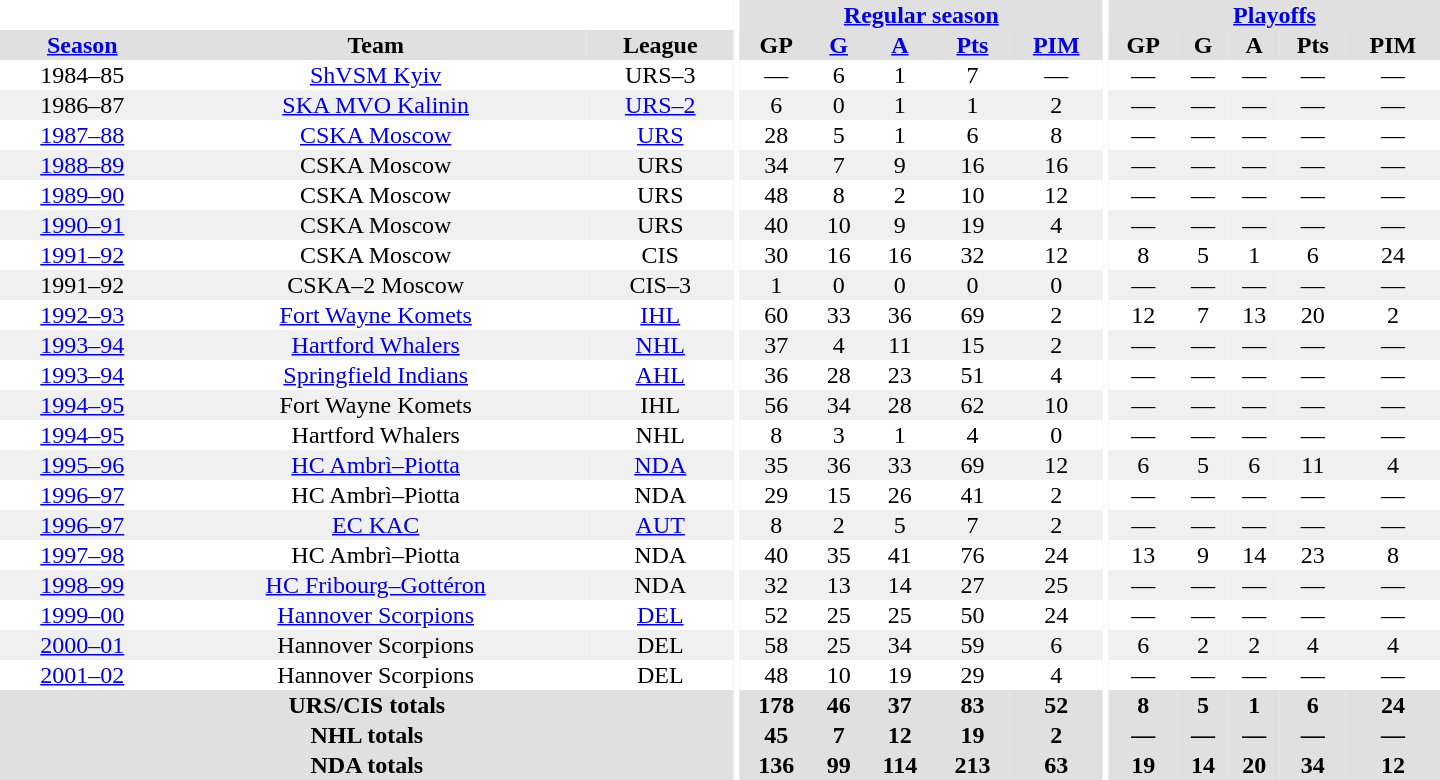<table border="0" cellpadding="1" cellspacing="0" style="text-align:center; width:60em">
<tr bgcolor="#e0e0e0">
<th colspan="3" bgcolor="#ffffff"></th>
<th rowspan="100" bgcolor="#ffffff"></th>
<th colspan="5"><a href='#'>Regular season</a></th>
<th rowspan="100" bgcolor="#ffffff"></th>
<th colspan="5"><a href='#'>Playoffs</a></th>
</tr>
<tr bgcolor="#e0e0e0">
<th><a href='#'>Season</a></th>
<th>Team</th>
<th>League</th>
<th>GP</th>
<th><a href='#'>G</a></th>
<th><a href='#'>A</a></th>
<th><a href='#'>Pts</a></th>
<th><a href='#'>PIM</a></th>
<th>GP</th>
<th>G</th>
<th>A</th>
<th>Pts</th>
<th>PIM</th>
</tr>
<tr>
<td>1984–85</td>
<td><a href='#'>ShVSM Kyiv</a></td>
<td>URS–3</td>
<td>—</td>
<td>6</td>
<td>1</td>
<td>7</td>
<td>—</td>
<td>—</td>
<td>—</td>
<td>—</td>
<td>—</td>
<td>—</td>
</tr>
<tr bgcolor="#f0f0f0">
<td>1986–87</td>
<td><a href='#'>SKA MVO Kalinin</a></td>
<td><a href='#'>URS–2</a></td>
<td>6</td>
<td>0</td>
<td>1</td>
<td>1</td>
<td>2</td>
<td>—</td>
<td>—</td>
<td>—</td>
<td>—</td>
<td>—</td>
</tr>
<tr>
<td><a href='#'>1987–88</a></td>
<td><a href='#'>CSKA Moscow</a></td>
<td><a href='#'>URS</a></td>
<td>28</td>
<td>5</td>
<td>1</td>
<td>6</td>
<td>8</td>
<td>—</td>
<td>—</td>
<td>—</td>
<td>—</td>
<td>—</td>
</tr>
<tr bgcolor="#f0f0f0">
<td><a href='#'>1988–89</a></td>
<td>CSKA Moscow</td>
<td>URS</td>
<td>34</td>
<td>7</td>
<td>9</td>
<td>16</td>
<td>16</td>
<td>—</td>
<td>—</td>
<td>—</td>
<td>—</td>
<td>—</td>
</tr>
<tr>
<td><a href='#'>1989–90</a></td>
<td>CSKA Moscow</td>
<td>URS</td>
<td>48</td>
<td>8</td>
<td>2</td>
<td>10</td>
<td>12</td>
<td>—</td>
<td>—</td>
<td>—</td>
<td>—</td>
<td>—</td>
</tr>
<tr bgcolor="#f0f0f0">
<td><a href='#'>1990–91</a></td>
<td>CSKA Moscow</td>
<td>URS</td>
<td>40</td>
<td>10</td>
<td>9</td>
<td>19</td>
<td>4</td>
<td>—</td>
<td>—</td>
<td>—</td>
<td>—</td>
<td>—</td>
</tr>
<tr>
<td><a href='#'>1991–92</a></td>
<td>CSKA Moscow</td>
<td>CIS</td>
<td>30</td>
<td>16</td>
<td>16</td>
<td>32</td>
<td>12</td>
<td>8</td>
<td>5</td>
<td>1</td>
<td>6</td>
<td>24</td>
</tr>
<tr bgcolor="#f0f0f0">
<td>1991–92</td>
<td>CSKA–2 Moscow</td>
<td>CIS–3</td>
<td>1</td>
<td>0</td>
<td>0</td>
<td>0</td>
<td>0</td>
<td>—</td>
<td>—</td>
<td>—</td>
<td>—</td>
<td>—</td>
</tr>
<tr>
<td><a href='#'>1992–93</a></td>
<td><a href='#'>Fort Wayne Komets</a></td>
<td><a href='#'>IHL</a></td>
<td>60</td>
<td>33</td>
<td>36</td>
<td>69</td>
<td>2</td>
<td>12</td>
<td>7</td>
<td>13</td>
<td>20</td>
<td>2</td>
</tr>
<tr bgcolor="#f0f0f0">
<td><a href='#'>1993–94</a></td>
<td><a href='#'>Hartford Whalers</a></td>
<td><a href='#'>NHL</a></td>
<td>37</td>
<td>4</td>
<td>11</td>
<td>15</td>
<td>2</td>
<td>—</td>
<td>—</td>
<td>—</td>
<td>—</td>
<td>—</td>
</tr>
<tr>
<td><a href='#'>1993–94</a></td>
<td><a href='#'>Springfield Indians</a></td>
<td><a href='#'>AHL</a></td>
<td>36</td>
<td>28</td>
<td>23</td>
<td>51</td>
<td>4</td>
<td>—</td>
<td>—</td>
<td>—</td>
<td>—</td>
<td>—</td>
</tr>
<tr bgcolor="#f0f0f0">
<td><a href='#'>1994–95</a></td>
<td>Fort Wayne Komets</td>
<td>IHL</td>
<td>56</td>
<td>34</td>
<td>28</td>
<td>62</td>
<td>10</td>
<td>—</td>
<td>—</td>
<td>—</td>
<td>—</td>
<td>—</td>
</tr>
<tr>
<td><a href='#'>1994–95</a></td>
<td>Hartford Whalers</td>
<td>NHL</td>
<td>8</td>
<td>3</td>
<td>1</td>
<td>4</td>
<td>0</td>
<td>—</td>
<td>—</td>
<td>—</td>
<td>—</td>
<td>—</td>
</tr>
<tr bgcolor="#f0f0f0">
<td><a href='#'>1995–96</a></td>
<td><a href='#'>HC Ambrì–Piotta</a></td>
<td><a href='#'>NDA</a></td>
<td>35</td>
<td>36</td>
<td>33</td>
<td>69</td>
<td>12</td>
<td>6</td>
<td>5</td>
<td>6</td>
<td>11</td>
<td>4</td>
</tr>
<tr>
<td><a href='#'>1996–97</a></td>
<td>HC Ambrì–Piotta</td>
<td>NDA</td>
<td>29</td>
<td>15</td>
<td>26</td>
<td>41</td>
<td>2</td>
<td>—</td>
<td>—</td>
<td>—</td>
<td>—</td>
<td>—</td>
</tr>
<tr bgcolor="#f0f0f0">
<td><a href='#'>1996–97</a></td>
<td><a href='#'>EC KAC</a></td>
<td><a href='#'>AUT</a></td>
<td>8</td>
<td>2</td>
<td>5</td>
<td>7</td>
<td>2</td>
<td>—</td>
<td>—</td>
<td>—</td>
<td>—</td>
<td>—</td>
</tr>
<tr>
<td><a href='#'>1997–98</a></td>
<td>HC Ambrì–Piotta</td>
<td>NDA</td>
<td>40</td>
<td>35</td>
<td>41</td>
<td>76</td>
<td>24</td>
<td>13</td>
<td>9</td>
<td>14</td>
<td>23</td>
<td>8</td>
</tr>
<tr bgcolor="#f0f0f0">
<td><a href='#'>1998–99</a></td>
<td><a href='#'>HC Fribourg–Gottéron</a></td>
<td>NDA</td>
<td>32</td>
<td>13</td>
<td>14</td>
<td>27</td>
<td>25</td>
<td>—</td>
<td>—</td>
<td>—</td>
<td>—</td>
<td>—</td>
</tr>
<tr>
<td><a href='#'>1999–00</a></td>
<td><a href='#'>Hannover Scorpions</a></td>
<td><a href='#'>DEL</a></td>
<td>52</td>
<td>25</td>
<td>25</td>
<td>50</td>
<td>24</td>
<td>—</td>
<td>—</td>
<td>—</td>
<td>—</td>
<td>—</td>
</tr>
<tr bgcolor="#f0f0f0">
<td><a href='#'>2000–01</a></td>
<td>Hannover Scorpions</td>
<td>DEL</td>
<td>58</td>
<td>25</td>
<td>34</td>
<td>59</td>
<td>6</td>
<td>6</td>
<td>2</td>
<td>2</td>
<td>4</td>
<td>4</td>
</tr>
<tr>
<td><a href='#'>2001–02</a></td>
<td>Hannover Scorpions</td>
<td>DEL</td>
<td>48</td>
<td>10</td>
<td>19</td>
<td>29</td>
<td>4</td>
<td>—</td>
<td>—</td>
<td>—</td>
<td>—</td>
<td>—</td>
</tr>
<tr bgcolor="#e0e0e0">
<th colspan="3">URS/CIS totals</th>
<th>178</th>
<th>46</th>
<th>37</th>
<th>83</th>
<th>52</th>
<th>8</th>
<th>5</th>
<th>1</th>
<th>6</th>
<th>24</th>
</tr>
<tr bgcolor="#e0e0e0">
<th colspan="3">NHL totals</th>
<th>45</th>
<th>7</th>
<th>12</th>
<th>19</th>
<th>2</th>
<th>—</th>
<th>—</th>
<th>—</th>
<th>—</th>
<th>—</th>
</tr>
<tr bgcolor="#e0e0e0">
<th colspan="3">NDA totals</th>
<th>136</th>
<th>99</th>
<th>114</th>
<th>213</th>
<th>63</th>
<th>19</th>
<th>14</th>
<th>20</th>
<th>34</th>
<th>12</th>
</tr>
</table>
